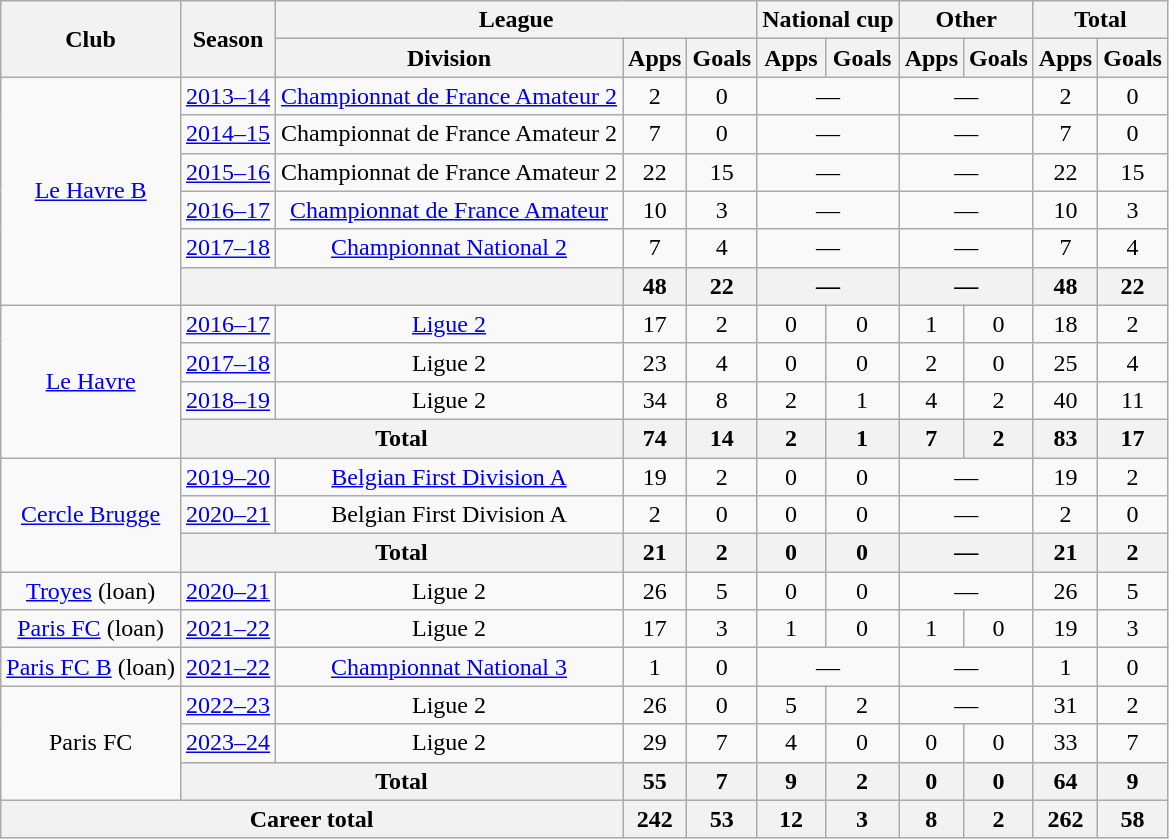<table class="wikitable" style="text-align:center">
<tr>
<th rowspan="2">Club</th>
<th rowspan="2">Season</th>
<th colspan="3">League</th>
<th colspan="2">National cup</th>
<th colspan="2">Other</th>
<th colspan="2">Total</th>
</tr>
<tr>
<th>Division</th>
<th>Apps</th>
<th>Goals</th>
<th>Apps</th>
<th>Goals</th>
<th>Apps</th>
<th>Goals</th>
<th>Apps</th>
<th>Goals</th>
</tr>
<tr>
<td rowspan="6"><a href='#'>Le Havre B</a></td>
<td><a href='#'>2013–14</a></td>
<td><a href='#'>Championnat de France Amateur 2</a></td>
<td>2</td>
<td>0</td>
<td colspan="2">—</td>
<td colspan="2">—</td>
<td>2</td>
<td>0</td>
</tr>
<tr>
<td><a href='#'>2014–15</a></td>
<td>Championnat de France Amateur 2</td>
<td>7</td>
<td>0</td>
<td colspan="2">—</td>
<td colspan="2">—</td>
<td>7</td>
<td>0</td>
</tr>
<tr>
<td><a href='#'>2015–16</a></td>
<td>Championnat de France Amateur 2</td>
<td>22</td>
<td>15</td>
<td colspan="2">—</td>
<td colspan="2">—</td>
<td>22</td>
<td>15</td>
</tr>
<tr>
<td><a href='#'>2016–17</a></td>
<td><a href='#'>Championnat de France Amateur</a></td>
<td>10</td>
<td>3</td>
<td colspan="2">—</td>
<td colspan="2">—</td>
<td>10</td>
<td>3</td>
</tr>
<tr>
<td><a href='#'>2017–18</a></td>
<td><a href='#'>Championnat National 2</a></td>
<td>7</td>
<td>4</td>
<td colspan="2">—</td>
<td colspan="2">—</td>
<td>7</td>
<td>4</td>
</tr>
<tr>
<th colspan="2"></th>
<th>48</th>
<th>22</th>
<th colspan="2">—</th>
<th colspan="2">—</th>
<th>48</th>
<th>22</th>
</tr>
<tr>
<td rowspan="4"><a href='#'>Le Havre</a></td>
<td><a href='#'>2016–17</a></td>
<td><a href='#'>Ligue 2</a></td>
<td>17</td>
<td>2</td>
<td>0</td>
<td>0</td>
<td>1</td>
<td>0</td>
<td>18</td>
<td>2</td>
</tr>
<tr>
<td><a href='#'>2017–18</a></td>
<td>Ligue 2</td>
<td>23</td>
<td>4</td>
<td>0</td>
<td>0</td>
<td>2</td>
<td>0</td>
<td>25</td>
<td>4</td>
</tr>
<tr>
<td><a href='#'>2018–19</a></td>
<td>Ligue 2</td>
<td>34</td>
<td>8</td>
<td>2</td>
<td>1</td>
<td>4</td>
<td>2</td>
<td>40</td>
<td>11</td>
</tr>
<tr>
<th colspan="2">Total</th>
<th>74</th>
<th>14</th>
<th>2</th>
<th>1</th>
<th>7</th>
<th>2</th>
<th>83</th>
<th>17</th>
</tr>
<tr>
<td rowspan="3"><a href='#'>Cercle Brugge</a></td>
<td><a href='#'>2019–20</a></td>
<td><a href='#'>Belgian First Division A</a></td>
<td>19</td>
<td>2</td>
<td>0</td>
<td>0</td>
<td colspan="2">—</td>
<td>19</td>
<td>2</td>
</tr>
<tr>
<td><a href='#'>2020–21</a></td>
<td>Belgian First Division A</td>
<td>2</td>
<td>0</td>
<td>0</td>
<td>0</td>
<td colspan="2">—</td>
<td>2</td>
<td>0</td>
</tr>
<tr>
<th colspan="2">Total</th>
<th>21</th>
<th>2</th>
<th>0</th>
<th>0</th>
<th colspan="2">—</th>
<th>21</th>
<th>2</th>
</tr>
<tr>
<td><a href='#'>Troyes</a> (loan)</td>
<td><a href='#'>2020–21</a></td>
<td>Ligue 2</td>
<td>26</td>
<td>5</td>
<td>0</td>
<td>0</td>
<td colspan="2">—</td>
<td>26</td>
<td>5</td>
</tr>
<tr>
<td><a href='#'>Paris FC</a> (loan)</td>
<td><a href='#'>2021–22</a></td>
<td>Ligue 2</td>
<td>17</td>
<td>3</td>
<td>1</td>
<td>0</td>
<td>1</td>
<td>0</td>
<td>19</td>
<td>3</td>
</tr>
<tr>
<td><a href='#'>Paris FC B</a> (loan)</td>
<td><a href='#'>2021–22</a></td>
<td><a href='#'>Championnat National 3</a></td>
<td>1</td>
<td>0</td>
<td colspan="2">—</td>
<td colspan="2">—</td>
<td>1</td>
<td>0</td>
</tr>
<tr>
<td rowspan="3">Paris FC</td>
<td><a href='#'>2022–23</a></td>
<td>Ligue 2</td>
<td>26</td>
<td>0</td>
<td>5</td>
<td>2</td>
<td colspan="2">—</td>
<td>31</td>
<td>2</td>
</tr>
<tr>
<td><a href='#'>2023–24</a></td>
<td>Ligue 2</td>
<td>29</td>
<td>7</td>
<td>4</td>
<td>0</td>
<td>0</td>
<td>0</td>
<td>33</td>
<td>7</td>
</tr>
<tr>
<th colspan="2">Total</th>
<th>55</th>
<th>7</th>
<th>9</th>
<th>2</th>
<th>0</th>
<th>0</th>
<th>64</th>
<th>9</th>
</tr>
<tr>
<th colspan="3">Career total</th>
<th>242</th>
<th>53</th>
<th>12</th>
<th>3</th>
<th>8</th>
<th>2</th>
<th>262</th>
<th>58</th>
</tr>
</table>
